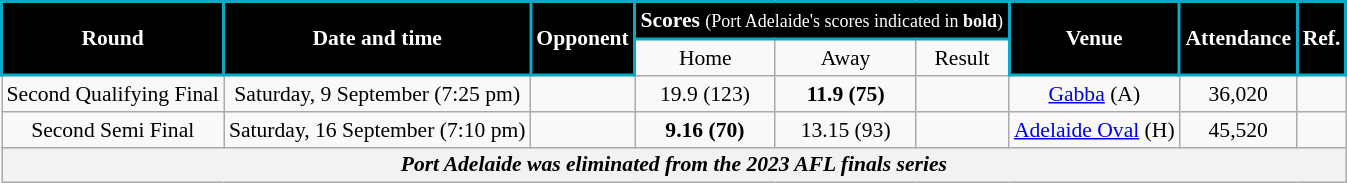<table class="wikitable" style="font-size:90%; text-align:center;">
<tr>
<td style="background:black; color:white; border: solid #06AAC5 2px" rowspan=2><strong>Round</strong></td>
<td style="background:black; color:white; border: solid #06AAC5 2px" rowspan=2><strong>Date and time</strong></td>
<td style="background:black; color:white; border: solid #06AAC5 2px" rowspan=2><strong>Opponent</strong></td>
<td style="background:black; color:white; border: solid #06AAC5 2px" colspan=3><strong>Scores</strong> <small>(Port Adelaide's scores indicated in <strong>bold</strong>)</small></td>
<td style="background:black; color:white; border: solid #06AAC5 2px" rowspan=2><strong>Venue</strong></td>
<td style="background:black; color:white; border: solid #06AAC5 2px" rowspan=2><strong>Attendance</strong></td>
<td style="background:black; color:white; border: solid #06AAC5 2px" rowspan=2><strong>Ref.</strong></td>
</tr>
<tr>
<td>Home</td>
<td>Away</td>
<td>Result</td>
</tr>
<tr>
<td>Second Qualifying Final</td>
<td>Saturday, 9 September (7:25 pm)</td>
<td></td>
<td>19.9 (123)</td>
<td><strong>11.9 (75)</strong></td>
<td></td>
<td><a href='#'>Gabba</a> (A)</td>
<td>36,020</td>
<td></td>
</tr>
<tr>
<td>Second Semi Final</td>
<td>Saturday, 16 September (7:10 pm)</td>
<td></td>
<td><strong>9.16 (70)</strong></td>
<td>13.15 (93)</td>
<td></td>
<td><a href='#'>Adelaide Oval</a> (H)</td>
<td>45,520</td>
<td></td>
</tr>
<tr>
<th colspan=9><span><em>Port Adelaide was eliminated from the 2023 AFL finals series</em></span></th>
</tr>
</table>
